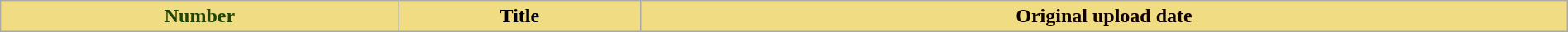<table class="sortable wikitable plainrowheaders" style="width:100%;">
<tr>
<th style="background-color:#F0DC82; color:#240; text-align:center;">Number</th>
<th style="background-color:#F0DC82; color:#001; text-align:center;">Title</th>
<th style="background-color:#F0DC82; color:#100; text-align:center;">Original upload date<br>























</th>
</tr>
</table>
